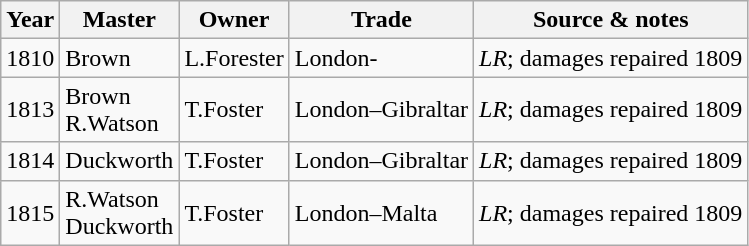<table class=" wikitable">
<tr>
<th>Year</th>
<th>Master</th>
<th>Owner</th>
<th>Trade</th>
<th>Source & notes</th>
</tr>
<tr>
<td>1810</td>
<td>Brown</td>
<td>L.Forester</td>
<td>London-</td>
<td><em>LR</em>; damages repaired 1809</td>
</tr>
<tr>
<td>1813</td>
<td>Brown<br>R.Watson</td>
<td>T.Foster</td>
<td>London–Gibraltar</td>
<td><em>LR</em>; damages repaired 1809</td>
</tr>
<tr>
<td>1814</td>
<td>Duckworth</td>
<td>T.Foster</td>
<td>London–Gibraltar</td>
<td><em>LR</em>; damages repaired 1809</td>
</tr>
<tr>
<td>1815</td>
<td>R.Watson<br>Duckworth</td>
<td>T.Foster</td>
<td>London–Malta</td>
<td><em>LR</em>; damages repaired 1809</td>
</tr>
</table>
